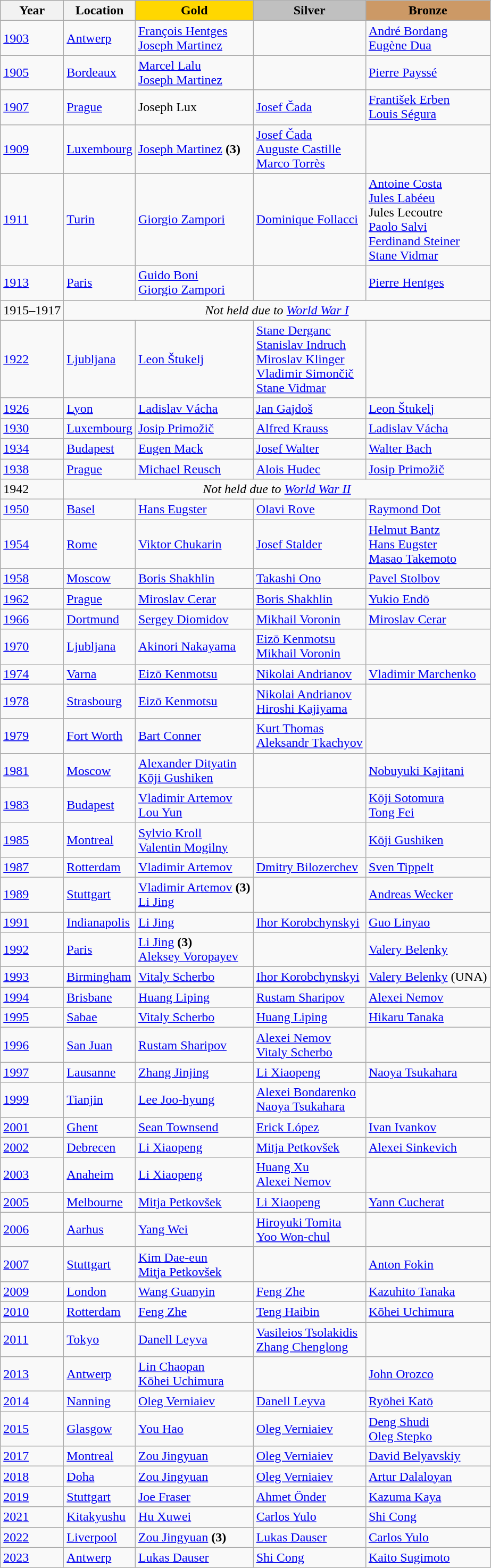<table class="wikitable">
<tr>
<th>Year</th>
<th>Location</th>
<th style="background-color:gold;">Gold</th>
<th style="background-color:silver;">Silver</th>
<th style="background-color:#cc9966;">Bronze</th>
</tr>
<tr>
<td><a href='#'>1903</a></td>
<td> <a href='#'>Antwerp</a></td>
<td> <a href='#'>François Hentges</a> <br>  <a href='#'>Joseph Martinez</a></td>
<td></td>
<td> <a href='#'>André Bordang</a> <br>  <a href='#'>Eugène Dua</a></td>
</tr>
<tr>
<td><a href='#'>1905</a></td>
<td> <a href='#'>Bordeaux</a></td>
<td> <a href='#'>Marcel Lalu</a> <br>  <a href='#'>Joseph Martinez</a></td>
<td></td>
<td> <a href='#'>Pierre Payssé</a></td>
</tr>
<tr>
<td><a href='#'>1907</a></td>
<td> <a href='#'>Prague</a></td>
<td> Joseph Lux</td>
<td> <a href='#'>Josef Čada</a></td>
<td> <a href='#'>František Erben</a> <br>  <a href='#'>Louis Ségura</a></td>
</tr>
<tr>
<td><a href='#'>1909</a></td>
<td> <a href='#'>Luxembourg</a></td>
<td> <a href='#'>Joseph Martinez</a> <strong>(3)</strong></td>
<td> <a href='#'>Josef Čada</a> <br>  <a href='#'>Auguste Castille</a> <br>  <a href='#'>Marco Torrès</a></td>
<td></td>
</tr>
<tr>
<td><a href='#'>1911</a></td>
<td> <a href='#'>Turin</a></td>
<td> <a href='#'>Giorgio Zampori</a></td>
<td> <a href='#'>Dominique Follacci</a></td>
<td> <a href='#'>Antoine Costa</a> <br>  <a href='#'>Jules Labéeu</a> <br>  Jules Lecoutre <br>  <a href='#'>Paolo Salvi</a> <br>  <a href='#'>Ferdinand Steiner</a> <br>  <a href='#'>Stane Vidmar</a></td>
</tr>
<tr>
<td><a href='#'>1913</a></td>
<td> <a href='#'>Paris</a></td>
<td> <a href='#'>Guido Boni</a> <br>  <a href='#'>Giorgio Zampori</a></td>
<td></td>
<td> <a href='#'>Pierre Hentges</a></td>
</tr>
<tr>
<td>1915–1917</td>
<td align="center" colspan="4"><em>Not held due to <a href='#'>World War I</a></em></td>
</tr>
<tr>
<td><a href='#'>1922</a></td>
<td> <a href='#'>Ljubljana</a></td>
<td> <a href='#'>Leon Štukelj</a></td>
<td> <a href='#'>Stane Derganc</a> <br>  <a href='#'>Stanislav Indruch</a> <br>  <a href='#'>Miroslav Klinger</a> <br>  <a href='#'>Vladimir Simončič</a> <br>  <a href='#'>Stane Vidmar</a></td>
<td></td>
</tr>
<tr>
<td><a href='#'>1926</a></td>
<td> <a href='#'>Lyon</a></td>
<td> <a href='#'>Ladislav Vácha</a></td>
<td> <a href='#'>Jan Gajdoš</a></td>
<td> <a href='#'>Leon Štukelj</a></td>
</tr>
<tr>
<td><a href='#'>1930</a></td>
<td> <a href='#'>Luxembourg</a></td>
<td> <a href='#'>Josip Primožič</a></td>
<td> <a href='#'>Alfred Krauss</a></td>
<td> <a href='#'>Ladislav Vácha</a></td>
</tr>
<tr>
<td><a href='#'>1934</a></td>
<td> <a href='#'>Budapest</a></td>
<td> <a href='#'>Eugen Mack</a></td>
<td> <a href='#'>Josef Walter</a></td>
<td> <a href='#'>Walter Bach</a></td>
</tr>
<tr>
<td><a href='#'>1938</a></td>
<td> <a href='#'>Prague</a></td>
<td> <a href='#'>Michael Reusch</a></td>
<td> <a href='#'>Alois Hudec</a></td>
<td> <a href='#'>Josip Primožič</a></td>
</tr>
<tr>
<td>1942</td>
<td align="center" colspan="4"><em>Not held due to <a href='#'>World War II</a> </em></td>
</tr>
<tr>
<td><a href='#'>1950</a></td>
<td> <a href='#'>Basel</a></td>
<td> <a href='#'>Hans Eugster</a></td>
<td> <a href='#'>Olavi Rove</a></td>
<td> <a href='#'>Raymond Dot</a></td>
</tr>
<tr>
<td><a href='#'>1954</a></td>
<td> <a href='#'>Rome</a></td>
<td> <a href='#'>Viktor Chukarin</a></td>
<td> <a href='#'>Josef Stalder</a></td>
<td> <a href='#'>Helmut Bantz</a> <br>  <a href='#'>Hans Eugster</a> <br>  <a href='#'>Masao Takemoto</a></td>
</tr>
<tr>
<td><a href='#'>1958</a></td>
<td> <a href='#'>Moscow</a></td>
<td> <a href='#'>Boris Shakhlin</a></td>
<td> <a href='#'>Takashi Ono</a></td>
<td> <a href='#'>Pavel Stolbov</a></td>
</tr>
<tr>
<td><a href='#'>1962</a></td>
<td> <a href='#'>Prague</a></td>
<td> <a href='#'>Miroslav Cerar</a></td>
<td> <a href='#'>Boris Shakhlin</a></td>
<td> <a href='#'>Yukio Endō</a></td>
</tr>
<tr>
<td><a href='#'>1966</a></td>
<td> <a href='#'>Dortmund</a></td>
<td> <a href='#'>Sergey Diomidov</a></td>
<td> <a href='#'>Mikhail Voronin</a></td>
<td> <a href='#'>Miroslav Cerar</a></td>
</tr>
<tr>
<td><a href='#'>1970</a></td>
<td> <a href='#'>Ljubljana</a></td>
<td> <a href='#'>Akinori Nakayama</a></td>
<td> <a href='#'>Eizō Kenmotsu</a> <br>  <a href='#'>Mikhail Voronin</a></td>
<td></td>
</tr>
<tr>
<td><a href='#'>1974</a></td>
<td> <a href='#'>Varna</a></td>
<td> <a href='#'>Eizō Kenmotsu</a></td>
<td> <a href='#'>Nikolai Andrianov</a></td>
<td> <a href='#'>Vladimir Marchenko</a></td>
</tr>
<tr>
<td><a href='#'>1978</a></td>
<td> <a href='#'>Strasbourg</a></td>
<td> <a href='#'>Eizō Kenmotsu</a></td>
<td> <a href='#'>Nikolai Andrianov</a> <br>  <a href='#'>Hiroshi Kajiyama</a></td>
<td></td>
</tr>
<tr>
<td><a href='#'>1979</a></td>
<td> <a href='#'>Fort Worth</a></td>
<td> <a href='#'>Bart Conner</a></td>
<td> <a href='#'>Kurt Thomas</a> <br>  <a href='#'>Aleksandr Tkachyov</a></td>
<td></td>
</tr>
<tr>
<td><a href='#'>1981</a></td>
<td> <a href='#'>Moscow</a></td>
<td> <a href='#'>Alexander Dityatin</a> <br>  <a href='#'>Kōji Gushiken</a></td>
<td></td>
<td> <a href='#'>Nobuyuki Kajitani</a></td>
</tr>
<tr>
<td><a href='#'>1983</a></td>
<td> <a href='#'>Budapest</a></td>
<td> <a href='#'>Vladimir Artemov</a> <br>  <a href='#'>Lou Yun</a></td>
<td></td>
<td> <a href='#'>Kōji Sotomura</a> <br>  <a href='#'>Tong Fei</a></td>
</tr>
<tr>
<td><a href='#'>1985</a></td>
<td> <a href='#'>Montreal</a></td>
<td> <a href='#'>Sylvio Kroll</a> <br>  <a href='#'>Valentin Mogilny</a></td>
<td></td>
<td> <a href='#'>Kōji Gushiken</a></td>
</tr>
<tr>
<td><a href='#'>1987</a></td>
<td> <a href='#'>Rotterdam</a></td>
<td> <a href='#'>Vladimir Artemov</a></td>
<td> <a href='#'>Dmitry Bilozerchev</a></td>
<td> <a href='#'>Sven Tippelt</a></td>
</tr>
<tr>
<td><a href='#'>1989</a></td>
<td> <a href='#'>Stuttgart</a></td>
<td> <a href='#'>Vladimir Artemov</a> <strong>(3)</strong><br>  <a href='#'>Li Jing</a></td>
<td></td>
<td> <a href='#'>Andreas Wecker</a></td>
</tr>
<tr>
<td><a href='#'>1991</a></td>
<td> <a href='#'>Indianapolis</a></td>
<td> <a href='#'>Li Jing</a></td>
<td> <a href='#'>Ihor Korobchynskyi</a></td>
<td> <a href='#'>Guo Linyao</a></td>
</tr>
<tr>
<td><a href='#'>1992</a></td>
<td> <a href='#'>Paris</a></td>
<td> <a href='#'>Li Jing</a> <strong>(3)</strong><br>  <a href='#'>Aleksey Voropayev</a></td>
<td></td>
<td> <a href='#'>Valery Belenky</a></td>
</tr>
<tr>
<td><a href='#'>1993</a></td>
<td> <a href='#'>Birmingham</a></td>
<td> <a href='#'>Vitaly Scherbo</a></td>
<td> <a href='#'>Ihor Korobchynskyi</a></td>
<td><a href='#'>Valery Belenky</a> (UNA) </td>
</tr>
<tr>
<td><a href='#'>1994</a></td>
<td> <a href='#'>Brisbane</a></td>
<td> <a href='#'>Huang Liping</a></td>
<td> <a href='#'>Rustam Sharipov</a></td>
<td> <a href='#'>Alexei Nemov</a></td>
</tr>
<tr>
<td><a href='#'>1995</a></td>
<td> <a href='#'>Sabae</a></td>
<td> <a href='#'>Vitaly Scherbo</a></td>
<td> <a href='#'>Huang Liping</a></td>
<td> <a href='#'>Hikaru Tanaka</a></td>
</tr>
<tr>
<td><a href='#'>1996</a></td>
<td> <a href='#'>San Juan</a></td>
<td> <a href='#'>Rustam Sharipov</a></td>
<td> <a href='#'>Alexei Nemov</a> <br>  <a href='#'>Vitaly Scherbo</a></td>
<td></td>
</tr>
<tr>
<td><a href='#'>1997</a></td>
<td> <a href='#'>Lausanne</a></td>
<td> <a href='#'>Zhang Jinjing</a></td>
<td> <a href='#'>Li Xiaopeng</a></td>
<td> <a href='#'>Naoya Tsukahara</a></td>
</tr>
<tr>
<td><a href='#'>1999</a></td>
<td> <a href='#'>Tianjin</a></td>
<td> <a href='#'>Lee Joo-hyung</a></td>
<td> <a href='#'>Alexei Bondarenko</a> <br>  <a href='#'>Naoya Tsukahara</a></td>
<td></td>
</tr>
<tr>
<td><a href='#'>2001</a></td>
<td> <a href='#'>Ghent</a></td>
<td> <a href='#'>Sean Townsend</a></td>
<td> <a href='#'>Erick López</a></td>
<td> <a href='#'>Ivan Ivankov</a></td>
</tr>
<tr>
<td><a href='#'>2002</a></td>
<td> <a href='#'>Debrecen</a></td>
<td> <a href='#'>Li Xiaopeng</a></td>
<td> <a href='#'>Mitja Petkovšek</a></td>
<td> <a href='#'>Alexei Sinkevich</a></td>
</tr>
<tr>
<td><a href='#'>2003</a></td>
<td> <a href='#'>Anaheim</a></td>
<td> <a href='#'>Li Xiaopeng</a></td>
<td> <a href='#'>Huang Xu</a> <br>  <a href='#'>Alexei Nemov</a></td>
<td></td>
</tr>
<tr>
<td><a href='#'>2005</a></td>
<td> <a href='#'>Melbourne</a></td>
<td> <a href='#'>Mitja Petkovšek</a></td>
<td> <a href='#'>Li Xiaopeng</a></td>
<td> <a href='#'>Yann Cucherat</a></td>
</tr>
<tr>
<td><a href='#'>2006</a></td>
<td> <a href='#'>Aarhus</a></td>
<td> <a href='#'>Yang Wei</a></td>
<td> <a href='#'>Hiroyuki Tomita</a> <br>  <a href='#'>Yoo Won-chul</a></td>
<td></td>
</tr>
<tr>
<td><a href='#'>2007</a></td>
<td> <a href='#'>Stuttgart</a></td>
<td> <a href='#'>Kim Dae-eun</a> <br>  <a href='#'>Mitja Petkovšek</a></td>
<td></td>
<td> <a href='#'>Anton Fokin</a></td>
</tr>
<tr>
<td><a href='#'>2009</a></td>
<td> <a href='#'>London</a></td>
<td> <a href='#'>Wang Guanyin</a></td>
<td> <a href='#'>Feng Zhe</a></td>
<td> <a href='#'>Kazuhito Tanaka</a></td>
</tr>
<tr>
<td><a href='#'>2010</a></td>
<td> <a href='#'>Rotterdam</a></td>
<td> <a href='#'>Feng Zhe</a></td>
<td> <a href='#'>Teng Haibin</a></td>
<td> <a href='#'>Kōhei Uchimura</a></td>
</tr>
<tr>
<td><a href='#'>2011</a></td>
<td> <a href='#'>Tokyo</a></td>
<td> <a href='#'>Danell Leyva</a></td>
<td> <a href='#'>Vasileios Tsolakidis</a> <br>  <a href='#'>Zhang Chenglong</a></td>
<td></td>
</tr>
<tr>
<td><a href='#'>2013</a></td>
<td> <a href='#'>Antwerp</a></td>
<td> <a href='#'>Lin Chaopan</a> <br>  <a href='#'>Kōhei Uchimura</a></td>
<td></td>
<td> <a href='#'>John Orozco</a></td>
</tr>
<tr>
<td><a href='#'>2014</a><br></td>
<td> <a href='#'>Nanning</a></td>
<td> <a href='#'>Oleg Verniaiev</a></td>
<td> <a href='#'>Danell Leyva</a></td>
<td> <a href='#'>Ryōhei Katō</a></td>
</tr>
<tr>
<td><a href='#'>2015</a><br></td>
<td> <a href='#'>Glasgow</a></td>
<td> <a href='#'>You Hao</a></td>
<td> <a href='#'>Oleg Verniaiev</a></td>
<td> <a href='#'>Deng Shudi</a> <br>  <a href='#'>Oleg Stepko</a></td>
</tr>
<tr>
<td><a href='#'>2017</a></td>
<td> <a href='#'>Montreal</a></td>
<td> <a href='#'>Zou Jingyuan</a></td>
<td> <a href='#'>Oleg Verniaiev</a></td>
<td> <a href='#'>David Belyavskiy</a></td>
</tr>
<tr>
<td><a href='#'>2018</a></td>
<td> <a href='#'>Doha</a></td>
<td> <a href='#'>Zou Jingyuan</a></td>
<td> <a href='#'>Oleg Verniaiev</a></td>
<td> <a href='#'>Artur Dalaloyan</a></td>
</tr>
<tr>
<td><a href='#'>2019</a></td>
<td> <a href='#'>Stuttgart</a></td>
<td> <a href='#'>Joe Fraser</a></td>
<td> <a href='#'>Ahmet Önder</a></td>
<td> <a href='#'>Kazuma Kaya</a></td>
</tr>
<tr>
<td><a href='#'>2021</a></td>
<td> <a href='#'>Kitakyushu</a></td>
<td> <a href='#'>Hu Xuwei</a></td>
<td> <a href='#'>Carlos Yulo</a></td>
<td> <a href='#'>Shi Cong</a></td>
</tr>
<tr>
<td><a href='#'>2022</a></td>
<td> <a href='#'>Liverpool</a></td>
<td> <a href='#'>Zou Jingyuan</a> <strong>(3)</strong></td>
<td> <a href='#'>Lukas Dauser</a></td>
<td> <a href='#'>Carlos Yulo</a></td>
</tr>
<tr>
<td><a href='#'>2023</a></td>
<td> <a href='#'>Antwerp</a></td>
<td> <a href='#'>Lukas Dauser</a></td>
<td> <a href='#'>Shi Cong</a></td>
<td> <a href='#'>Kaito Sugimoto</a></td>
</tr>
</table>
